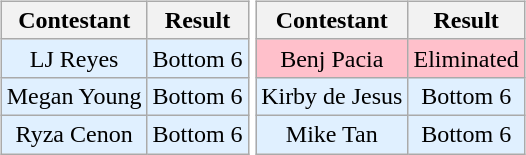<table>
<tr>
<td><br><table class="wikitable sortable nowrap" style="margin:auto; text-align:center">
<tr>
<th scope="col">Contestant</th>
<th scope="col">Result</th>
</tr>
<tr>
<td bgcolor=#e0f0ff>LJ Reyes</td>
<td bgcolor=#e0f0ff>Bottom 6</td>
</tr>
<tr>
<td bgcolor=#e0f0ff>Megan Young</td>
<td bgcolor=#e0f0ff>Bottom 6</td>
</tr>
<tr>
<td bgcolor=#e0f0ff>Ryza Cenon</td>
<td bgcolor=#e0f0ff>Bottom 6</td>
</tr>
</table>
</td>
<td><br><table class="wikitable sortable nowrap" style="margin:auto; text-align:center">
<tr>
<th scope="col">Contestant</th>
<th scope="col">Result</th>
</tr>
<tr>
<td bgcolor=pink>Benj Pacia</td>
<td bgcolor=pink>Eliminated</td>
</tr>
<tr>
<td bgcolor=#e0f0ff>Kirby de Jesus</td>
<td bgcolor=#e0f0ff>Bottom 6</td>
</tr>
<tr>
<td bgcolor=#e0f0ff>Mike Tan</td>
<td bgcolor=#e0f0ff>Bottom 6</td>
</tr>
</table>
</td>
</tr>
</table>
